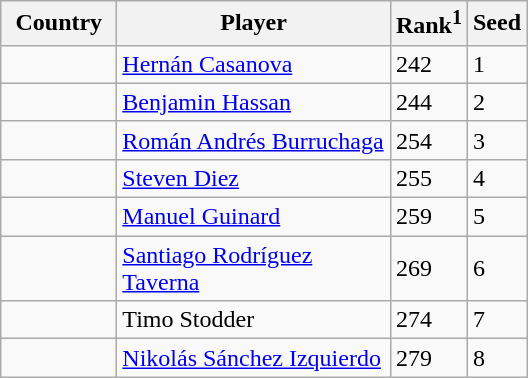<table class="sortable wikitable">
<tr>
<th width="70">Country</th>
<th width="175">Player</th>
<th>Rank<sup>1</sup></th>
<th>Seed</th>
</tr>
<tr>
<td></td>
<td><a href='#'>Hernán Casanova</a></td>
<td>242</td>
<td>1</td>
</tr>
<tr>
<td></td>
<td><a href='#'>Benjamin Hassan</a></td>
<td>244</td>
<td>2</td>
</tr>
<tr>
<td></td>
<td><a href='#'>Román Andrés Burruchaga</a></td>
<td>254</td>
<td>3</td>
</tr>
<tr>
<td></td>
<td><a href='#'>Steven Diez</a></td>
<td>255</td>
<td>4</td>
</tr>
<tr>
<td></td>
<td><a href='#'>Manuel Guinard</a></td>
<td>259</td>
<td>5</td>
</tr>
<tr>
<td></td>
<td><a href='#'>Santiago Rodríguez Taverna</a></td>
<td>269</td>
<td>6</td>
</tr>
<tr>
<td></td>
<td>Timo Stodder</td>
<td>274</td>
<td>7</td>
</tr>
<tr>
<td></td>
<td><a href='#'>Nikolás Sánchez Izquierdo</a></td>
<td>279</td>
<td>8</td>
</tr>
</table>
